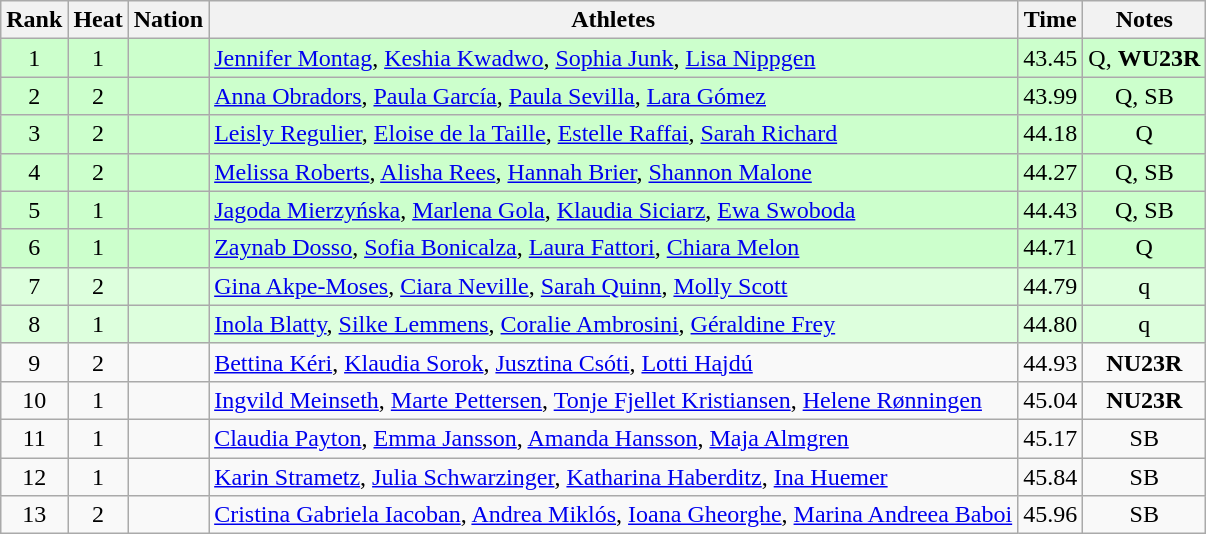<table class="wikitable sortable" style="text-align:center">
<tr>
<th>Rank</th>
<th>Heat</th>
<th>Nation</th>
<th>Athletes</th>
<th>Time</th>
<th>Notes</th>
</tr>
<tr bgcolor=ccffcc>
<td>1</td>
<td>1</td>
<td align=left></td>
<td align=left><a href='#'>Jennifer Montag</a>, <a href='#'>Keshia Kwadwo</a>, <a href='#'>Sophia Junk</a>, <a href='#'>Lisa Nippgen</a></td>
<td>43.45</td>
<td>Q, <strong>WU23R</strong></td>
</tr>
<tr bgcolor=ccffcc>
<td>2</td>
<td>2</td>
<td align=left></td>
<td align=left><a href='#'>Anna Obradors</a>, <a href='#'>Paula García</a>, <a href='#'>Paula Sevilla</a>, <a href='#'>Lara Gómez</a></td>
<td>43.99</td>
<td>Q, SB</td>
</tr>
<tr bgcolor=ccffcc>
<td>3</td>
<td>2</td>
<td align=left></td>
<td align=left><a href='#'>Leisly Regulier</a>, <a href='#'>Eloise de la Taille</a>, <a href='#'>Estelle Raffai</a>, <a href='#'>Sarah Richard</a></td>
<td>44.18</td>
<td>Q</td>
</tr>
<tr bgcolor=ccffcc>
<td>4</td>
<td>2</td>
<td align=left></td>
<td align=left><a href='#'>Melissa Roberts</a>, <a href='#'>Alisha Rees</a>, <a href='#'>Hannah Brier</a>, <a href='#'>Shannon Malone</a></td>
<td>44.27</td>
<td>Q, SB</td>
</tr>
<tr bgcolor=ccffcc>
<td>5</td>
<td>1</td>
<td align=left></td>
<td align=left><a href='#'>Jagoda Mierzyńska</a>, <a href='#'>Marlena Gola</a>, <a href='#'>Klaudia Siciarz</a>, <a href='#'>Ewa Swoboda</a></td>
<td>44.43</td>
<td>Q, SB</td>
</tr>
<tr bgcolor=ccffcc>
<td>6</td>
<td>1</td>
<td align=left></td>
<td align=left><a href='#'>Zaynab Dosso</a>, <a href='#'>Sofia Bonicalza</a>, <a href='#'>Laura Fattori</a>, <a href='#'>Chiara Melon</a></td>
<td>44.71</td>
<td>Q</td>
</tr>
<tr bgcolor=ddffdd>
<td>7</td>
<td>2</td>
<td align=left></td>
<td align=left><a href='#'>Gina Akpe-Moses</a>, <a href='#'>Ciara Neville</a>, <a href='#'>Sarah Quinn</a>, <a href='#'>Molly Scott</a></td>
<td>44.79</td>
<td>q</td>
</tr>
<tr bgcolor=ddffdd>
<td>8</td>
<td>1</td>
<td align=left></td>
<td align=left><a href='#'>Inola Blatty</a>, <a href='#'>Silke Lemmens</a>, <a href='#'>Coralie Ambrosini</a>, <a href='#'>Géraldine Frey</a></td>
<td>44.80</td>
<td>q</td>
</tr>
<tr>
<td>9</td>
<td>2</td>
<td align=left></td>
<td align=left><a href='#'>Bettina Kéri</a>, <a href='#'>Klaudia Sorok</a>, <a href='#'>Jusztina Csóti</a>, <a href='#'>Lotti Hajdú</a></td>
<td>44.93</td>
<td><strong>NU23R</strong></td>
</tr>
<tr>
<td>10</td>
<td>1</td>
<td align=left></td>
<td align=left><a href='#'>Ingvild Meinseth</a>, <a href='#'>Marte Pettersen</a>, <a href='#'>Tonje Fjellet Kristiansen</a>, <a href='#'>Helene Rønningen</a></td>
<td>45.04</td>
<td><strong>NU23R</strong></td>
</tr>
<tr>
<td>11</td>
<td>1</td>
<td align=left></td>
<td align=left><a href='#'>Claudia Payton</a>, <a href='#'>Emma Jansson</a>, <a href='#'>Amanda Hansson</a>, <a href='#'>Maja Almgren</a></td>
<td>45.17</td>
<td>SB</td>
</tr>
<tr>
<td>12</td>
<td>1</td>
<td align=left></td>
<td align=left><a href='#'>Karin Strametz</a>, <a href='#'>Julia Schwarzinger</a>, <a href='#'>Katharina Haberditz</a>, <a href='#'>Ina Huemer</a></td>
<td>45.84</td>
<td>SB</td>
</tr>
<tr>
<td>13</td>
<td>2</td>
<td align=left></td>
<td align=left><a href='#'>Cristina Gabriela Iacoban</a>, <a href='#'>Andrea Miklós</a>, <a href='#'>Ioana Gheorghe</a>, <a href='#'>Marina Andreea Baboi</a></td>
<td>45.96</td>
<td>SB</td>
</tr>
</table>
